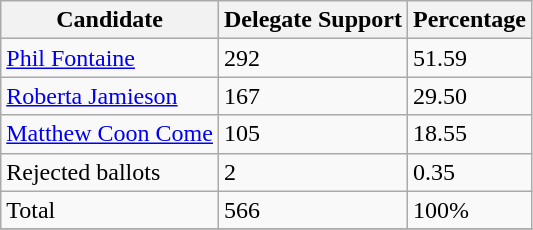<table class="wikitable">
<tr>
<th>Candidate</th>
<th>Delegate Support</th>
<th>Percentage</th>
</tr>
<tr>
<td><a href='#'>Phil Fontaine</a></td>
<td>292</td>
<td>51.59</td>
</tr>
<tr>
<td><a href='#'>Roberta Jamieson</a></td>
<td>167</td>
<td>29.50</td>
</tr>
<tr>
<td><a href='#'>Matthew Coon Come</a></td>
<td>105</td>
<td>18.55</td>
</tr>
<tr>
<td>Rejected ballots</td>
<td>2</td>
<td>0.35</td>
</tr>
<tr>
<td>Total</td>
<td>566</td>
<td>100%</td>
</tr>
<tr>
</tr>
</table>
